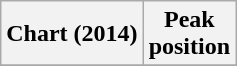<table class="wikitable sortable plainrowheaders" style="text-align:center">
<tr>
<th scope="col">Chart (2014)</th>
<th scope="col">Peak<br>position</th>
</tr>
<tr>
</tr>
</table>
